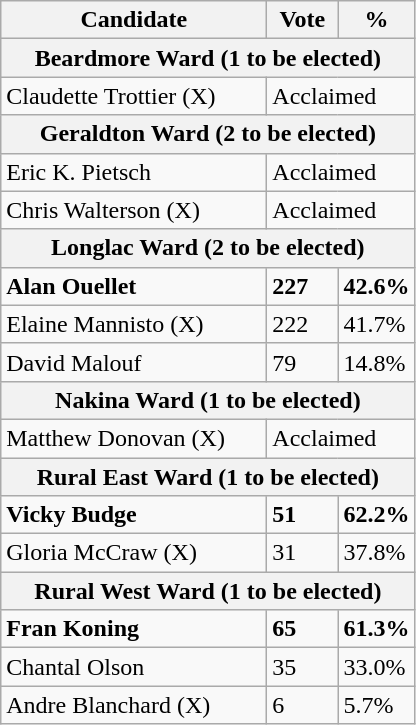<table class="wikitable">
<tr>
<th bgcolor="#DDDDFF" width="170px">Candidate</th>
<th bgcolor="#DDDDFF" width="40px">Vote</th>
<th bgcolor="#DDDDFF" width="30px">%</th>
</tr>
<tr>
<th colspan="3">Beardmore Ward (1 to be elected)</th>
</tr>
<tr>
<td>Claudette Trottier (X)</td>
<td colspan="2">Acclaimed</td>
</tr>
<tr>
<th colspan="3">Geraldton Ward (2 to be elected)</th>
</tr>
<tr>
<td>Eric K. Pietsch</td>
<td colspan="2">Acclaimed</td>
</tr>
<tr>
<td>Chris Walterson (X)</td>
<td colspan="2">Acclaimed</td>
</tr>
<tr>
<th colspan="3">Longlac Ward (2 to be elected)</th>
</tr>
<tr>
<td><strong>Alan Ouellet</strong></td>
<td><strong>227</strong></td>
<td><strong>42.6%</strong></td>
</tr>
<tr>
<td>Elaine Mannisto (X)</td>
<td>222</td>
<td>41.7%</td>
</tr>
<tr>
<td>David Malouf</td>
<td>79</td>
<td>14.8%</td>
</tr>
<tr>
<th colspan="3">Nakina Ward (1 to be elected)</th>
</tr>
<tr>
<td>Matthew Donovan (X)</td>
<td colspan="2">Acclaimed</td>
</tr>
<tr>
<th colspan="3">Rural East Ward (1 to be elected)</th>
</tr>
<tr>
<td><strong>Vicky Budge</strong></td>
<td><strong>51</strong></td>
<td><strong>62.2%</strong></td>
</tr>
<tr>
<td>Gloria McCraw (X)</td>
<td>31</td>
<td>37.8%</td>
</tr>
<tr>
<th colspan="3">Rural West Ward (1 to be elected)</th>
</tr>
<tr>
<td><strong>Fran Koning</strong></td>
<td><strong>65</strong></td>
<td><strong>61.3%</strong></td>
</tr>
<tr>
<td>Chantal Olson</td>
<td>35</td>
<td>33.0%</td>
</tr>
<tr>
<td>Andre Blanchard (X)</td>
<td>6</td>
<td>5.7%</td>
</tr>
</table>
